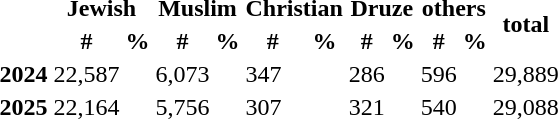<table>
<tr>
<th rowspan=2></th>
<th colspan=2>Jewish</th>
<th colspan=2>Muslim</th>
<th colspan=2>Christian</th>
<th colspan=2>Druze</th>
<th colspan=2>others</th>
<th rowspan=2>total</th>
</tr>
<tr>
<th>#</th>
<th>%</th>
<th>#</th>
<th>%</th>
<th>#</th>
<th>%</th>
<th>#</th>
<th>%</th>
<th>#</th>
<th>%</th>
</tr>
<tr>
<th>2024</th>
<td>22,587</td>
<td></td>
<td>6,073</td>
<td></td>
<td>347</td>
<td></td>
<td>286</td>
<td></td>
<td>596</td>
<td></td>
<td>29,889</td>
</tr>
<tr>
<th>2025</th>
<td>22,164</td>
<td></td>
<td>5,756</td>
<td></td>
<td>307</td>
<td></td>
<td>321</td>
<td></td>
<td>540</td>
<td></td>
<td>29,088</td>
</tr>
</table>
